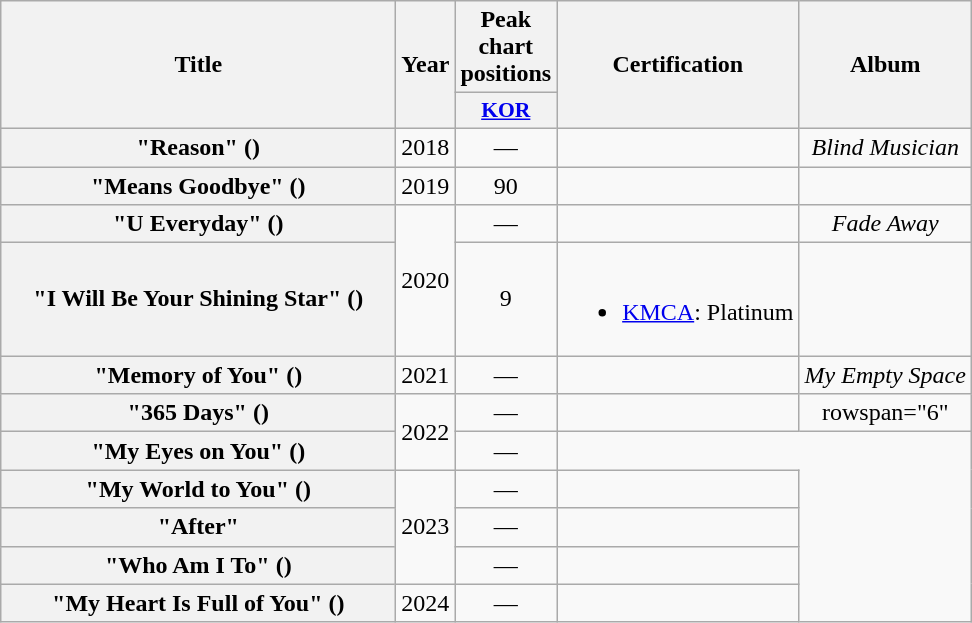<table class="wikitable plainrowheaders" style="text-align:center;" border="1">
<tr>
<th scope="col" rowspan="2" style="width:16em;">Title</th>
<th scope="col" rowspan="2">Year</th>
<th scope="col">Peak chart positions</th>
<th scope="col" rowspan="2">Certification</th>
<th scope="col" rowspan="2">Album</th>
</tr>
<tr>
<th scope="col" style="width:3em;font-size:90%;"><a href='#'>KOR</a><br></th>
</tr>
<tr>
<th scope="row">"Reason" ()</th>
<td>2018</td>
<td>—</td>
<td></td>
<td><em>Blind Musician</em></td>
</tr>
<tr>
<th scope="row">"Means Goodbye" ()</th>
<td>2019</td>
<td>90</td>
<td></td>
<td></td>
</tr>
<tr>
<th scope="row">"U Everyday" ()</th>
<td rowspan="2">2020</td>
<td>—</td>
<td></td>
<td><em>Fade Away</em></td>
</tr>
<tr>
<th scope="row">"I Will Be Your Shining Star" ()</th>
<td>9</td>
<td><br><ul><li><a href='#'>KMCA</a>: Platinum</li></ul></td>
<td></td>
</tr>
<tr>
<th scope="row">"Memory of You" ()</th>
<td>2021</td>
<td>—</td>
<td></td>
<td><em>My Empty Space</em></td>
</tr>
<tr>
<th scope="row">"365 Days" ()</th>
<td rowspan="2">2022</td>
<td>—</td>
<td></td>
<td>rowspan="6" </td>
</tr>
<tr>
<th scope="row">"My Eyes on You" ()</th>
<td>—</td>
</tr>
<tr>
<th scope="row">"My World to You" ()</th>
<td rowspan="3">2023</td>
<td>—</td>
<td></td>
</tr>
<tr>
<th scope="row">"After"</th>
<td>—</td>
<td></td>
</tr>
<tr>
<th scope="row">"Who Am I To" ()</th>
<td>—</td>
<td></td>
</tr>
<tr>
<th scope="row">"My Heart Is Full of You" ()</th>
<td>2024</td>
<td>—</td>
<td></td>
</tr>
</table>
